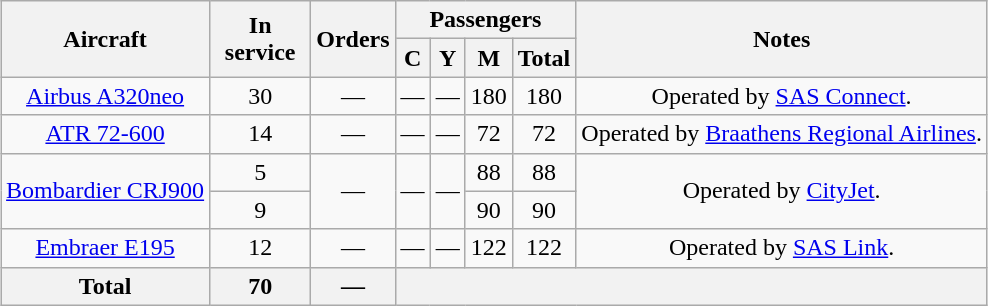<table class="wikitable" style="border-collapse:collapse; text-align:center; margin: 1em auto">
<tr>
<th rowspan="2">Aircraft</th>
<th rowspan="2" style="width:60px;">In service</th>
<th rowspan="2" style="width:25px;">Orders</th>
<th colspan="4">Passengers</th>
<th rowspan="2">Notes</th>
</tr>
<tr>
<th><abbr>C</abbr></th>
<th><abbr>Y</abbr></th>
<th><abbr>M</abbr></th>
<th>Total</th>
</tr>
<tr>
<td><a href='#'>Airbus A320neo</a></td>
<td>30</td>
<td>—</td>
<td>—</td>
<td>—</td>
<td>180</td>
<td>180</td>
<td>Operated by <a href='#'>SAS Connect</a>.</td>
</tr>
<tr>
<td><a href='#'>ATR 72-600</a></td>
<td>14</td>
<td>—</td>
<td>—</td>
<td>—</td>
<td>72</td>
<td>72</td>
<td>Operated by <a href='#'>Braathens Regional Airlines</a>.</td>
</tr>
<tr>
<td rowspan="2"><a href='#'>Bombardier CRJ900</a></td>
<td>5</td>
<td rowspan="2">—</td>
<td rowspan="2">—</td>
<td rowspan="2">—</td>
<td>88</td>
<td>88</td>
<td rowspan="2">Operated by <a href='#'>CityJet</a>.</td>
</tr>
<tr>
<td>9</td>
<td>90</td>
<td>90</td>
</tr>
<tr>
<td><a href='#'>Embraer E195</a></td>
<td>12</td>
<td>—</td>
<td>—</td>
<td>—</td>
<td>122</td>
<td>122</td>
<td>Operated by <a href='#'>SAS Link</a>.</td>
</tr>
<tr>
<th>Total</th>
<th>70</th>
<th>—</th>
<th colspan="5"></th>
</tr>
</table>
